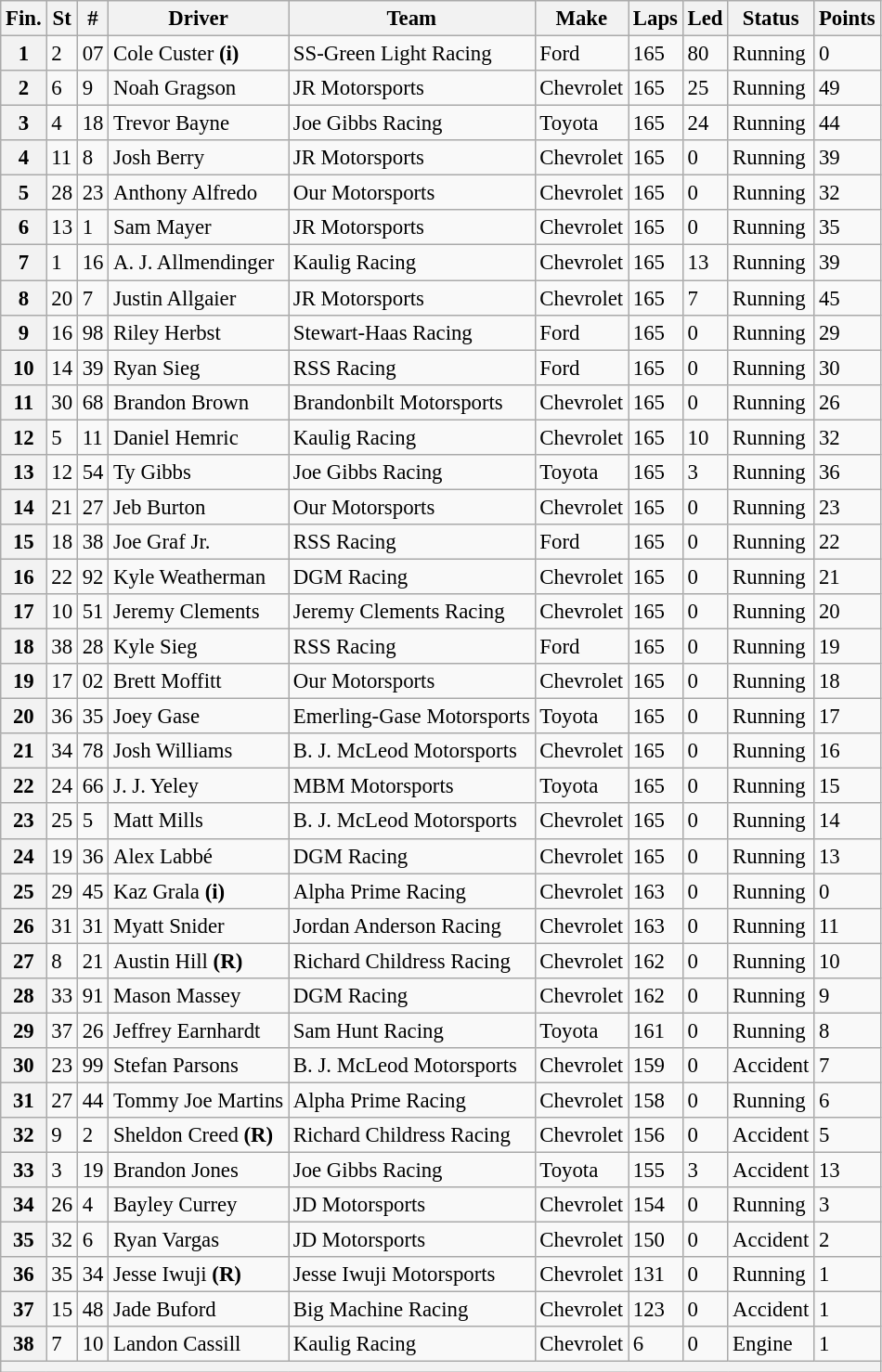<table class="wikitable" style="font-size:95%">
<tr>
<th>Fin.</th>
<th>St</th>
<th>#</th>
<th>Driver</th>
<th>Team</th>
<th>Make</th>
<th>Laps</th>
<th>Led</th>
<th>Status</th>
<th>Points</th>
</tr>
<tr>
<th>1</th>
<td>2</td>
<td>07</td>
<td>Cole Custer <strong>(i)</strong></td>
<td>SS-Green Light Racing</td>
<td>Ford</td>
<td>165</td>
<td>80</td>
<td>Running</td>
<td>0</td>
</tr>
<tr>
<th>2</th>
<td>6</td>
<td>9</td>
<td>Noah Gragson</td>
<td>JR Motorsports</td>
<td>Chevrolet</td>
<td>165</td>
<td>25</td>
<td>Running</td>
<td>49</td>
</tr>
<tr>
<th>3</th>
<td>4</td>
<td>18</td>
<td>Trevor Bayne</td>
<td>Joe Gibbs Racing</td>
<td>Toyota</td>
<td>165</td>
<td>24</td>
<td>Running</td>
<td>44</td>
</tr>
<tr>
<th>4</th>
<td>11</td>
<td>8</td>
<td>Josh Berry</td>
<td>JR Motorsports</td>
<td>Chevrolet</td>
<td>165</td>
<td>0</td>
<td>Running</td>
<td>39</td>
</tr>
<tr>
<th>5</th>
<td>28</td>
<td>23</td>
<td>Anthony Alfredo</td>
<td>Our Motorsports</td>
<td>Chevrolet</td>
<td>165</td>
<td>0</td>
<td>Running</td>
<td>32</td>
</tr>
<tr>
<th>6</th>
<td>13</td>
<td>1</td>
<td>Sam Mayer</td>
<td>JR Motorsports</td>
<td>Chevrolet</td>
<td>165</td>
<td>0</td>
<td>Running</td>
<td>35</td>
</tr>
<tr>
<th>7</th>
<td>1</td>
<td>16</td>
<td>A. J. Allmendinger</td>
<td>Kaulig Racing</td>
<td>Chevrolet</td>
<td>165</td>
<td>13</td>
<td>Running</td>
<td>39</td>
</tr>
<tr>
<th>8</th>
<td>20</td>
<td>7</td>
<td>Justin Allgaier</td>
<td>JR Motorsports</td>
<td>Chevrolet</td>
<td>165</td>
<td>7</td>
<td>Running</td>
<td>45</td>
</tr>
<tr>
<th>9</th>
<td>16</td>
<td>98</td>
<td>Riley Herbst</td>
<td>Stewart-Haas Racing</td>
<td>Ford</td>
<td>165</td>
<td>0</td>
<td>Running</td>
<td>29</td>
</tr>
<tr>
<th>10</th>
<td>14</td>
<td>39</td>
<td>Ryan Sieg</td>
<td>RSS Racing</td>
<td>Ford</td>
<td>165</td>
<td>0</td>
<td>Running</td>
<td>30</td>
</tr>
<tr>
<th>11</th>
<td>30</td>
<td>68</td>
<td>Brandon Brown</td>
<td>Brandonbilt Motorsports</td>
<td>Chevrolet</td>
<td>165</td>
<td>0</td>
<td>Running</td>
<td>26</td>
</tr>
<tr>
<th>12</th>
<td>5</td>
<td>11</td>
<td>Daniel Hemric</td>
<td>Kaulig Racing</td>
<td>Chevrolet</td>
<td>165</td>
<td>10</td>
<td>Running</td>
<td>32</td>
</tr>
<tr>
<th>13</th>
<td>12</td>
<td>54</td>
<td>Ty Gibbs</td>
<td>Joe Gibbs Racing</td>
<td>Toyota</td>
<td>165</td>
<td>3</td>
<td>Running</td>
<td>36</td>
</tr>
<tr>
<th>14</th>
<td>21</td>
<td>27</td>
<td>Jeb Burton</td>
<td>Our Motorsports</td>
<td>Chevrolet</td>
<td>165</td>
<td>0</td>
<td>Running</td>
<td>23</td>
</tr>
<tr>
<th>15</th>
<td>18</td>
<td>38</td>
<td>Joe Graf Jr.</td>
<td>RSS Racing</td>
<td>Ford</td>
<td>165</td>
<td>0</td>
<td>Running</td>
<td>22</td>
</tr>
<tr>
<th>16</th>
<td>22</td>
<td>92</td>
<td>Kyle Weatherman</td>
<td>DGM Racing</td>
<td>Chevrolet</td>
<td>165</td>
<td>0</td>
<td>Running</td>
<td>21</td>
</tr>
<tr>
<th>17</th>
<td>10</td>
<td>51</td>
<td>Jeremy Clements</td>
<td>Jeremy Clements Racing</td>
<td>Chevrolet</td>
<td>165</td>
<td>0</td>
<td>Running</td>
<td>20</td>
</tr>
<tr>
<th>18</th>
<td>38</td>
<td>28</td>
<td>Kyle Sieg</td>
<td>RSS Racing</td>
<td>Ford</td>
<td>165</td>
<td>0</td>
<td>Running</td>
<td>19</td>
</tr>
<tr>
<th>19</th>
<td>17</td>
<td>02</td>
<td>Brett Moffitt</td>
<td>Our Motorsports</td>
<td>Chevrolet</td>
<td>165</td>
<td>0</td>
<td>Running</td>
<td>18</td>
</tr>
<tr>
<th>20</th>
<td>36</td>
<td>35</td>
<td>Joey Gase</td>
<td>Emerling-Gase Motorsports</td>
<td>Toyota</td>
<td>165</td>
<td>0</td>
<td>Running</td>
<td>17</td>
</tr>
<tr>
<th>21</th>
<td>34</td>
<td>78</td>
<td>Josh Williams</td>
<td>B. J. McLeod Motorsports</td>
<td>Chevrolet</td>
<td>165</td>
<td>0</td>
<td>Running</td>
<td>16</td>
</tr>
<tr>
<th>22</th>
<td>24</td>
<td>66</td>
<td>J. J. Yeley</td>
<td>MBM Motorsports</td>
<td>Toyota</td>
<td>165</td>
<td>0</td>
<td>Running</td>
<td>15</td>
</tr>
<tr>
<th>23</th>
<td>25</td>
<td>5</td>
<td>Matt Mills</td>
<td>B. J. McLeod Motorsports</td>
<td>Chevrolet</td>
<td>165</td>
<td>0</td>
<td>Running</td>
<td>14</td>
</tr>
<tr>
<th>24</th>
<td>19</td>
<td>36</td>
<td>Alex Labbé</td>
<td>DGM Racing</td>
<td>Chevrolet</td>
<td>165</td>
<td>0</td>
<td>Running</td>
<td>13</td>
</tr>
<tr>
<th>25</th>
<td>29</td>
<td>45</td>
<td>Kaz Grala <strong>(i)</strong></td>
<td>Alpha Prime Racing</td>
<td>Chevrolet</td>
<td>163</td>
<td>0</td>
<td>Running</td>
<td>0</td>
</tr>
<tr>
<th>26</th>
<td>31</td>
<td>31</td>
<td>Myatt Snider</td>
<td>Jordan Anderson Racing</td>
<td>Chevrolet</td>
<td>163</td>
<td>0</td>
<td>Running</td>
<td>11</td>
</tr>
<tr>
<th>27</th>
<td>8</td>
<td>21</td>
<td>Austin Hill <strong>(R)</strong></td>
<td>Richard Childress Racing</td>
<td>Chevrolet</td>
<td>162</td>
<td>0</td>
<td>Running</td>
<td>10</td>
</tr>
<tr>
<th>28</th>
<td>33</td>
<td>91</td>
<td>Mason Massey</td>
<td>DGM Racing</td>
<td>Chevrolet</td>
<td>162</td>
<td>0</td>
<td>Running</td>
<td>9</td>
</tr>
<tr>
<th>29</th>
<td>37</td>
<td>26</td>
<td>Jeffrey Earnhardt</td>
<td>Sam Hunt Racing</td>
<td>Toyota</td>
<td>161</td>
<td>0</td>
<td>Running</td>
<td>8</td>
</tr>
<tr>
<th>30</th>
<td>23</td>
<td>99</td>
<td>Stefan Parsons</td>
<td>B. J. McLeod Motorsports</td>
<td>Chevrolet</td>
<td>159</td>
<td>0</td>
<td>Accident</td>
<td>7</td>
</tr>
<tr>
<th>31</th>
<td>27</td>
<td>44</td>
<td>Tommy Joe Martins</td>
<td>Alpha Prime Racing</td>
<td>Chevrolet</td>
<td>158</td>
<td>0</td>
<td>Running</td>
<td>6</td>
</tr>
<tr>
<th>32</th>
<td>9</td>
<td>2</td>
<td>Sheldon Creed <strong>(R)</strong></td>
<td>Richard Childress Racing</td>
<td>Chevrolet</td>
<td>156</td>
<td>0</td>
<td>Accident</td>
<td>5</td>
</tr>
<tr>
<th>33</th>
<td>3</td>
<td>19</td>
<td>Brandon Jones</td>
<td>Joe Gibbs Racing</td>
<td>Toyota</td>
<td>155</td>
<td>3</td>
<td>Accident</td>
<td>13</td>
</tr>
<tr>
<th>34</th>
<td>26</td>
<td>4</td>
<td>Bayley Currey</td>
<td>JD Motorsports</td>
<td>Chevrolet</td>
<td>154</td>
<td>0</td>
<td>Running</td>
<td>3</td>
</tr>
<tr>
<th>35</th>
<td>32</td>
<td>6</td>
<td>Ryan Vargas</td>
<td>JD Motorsports</td>
<td>Chevrolet</td>
<td>150</td>
<td>0</td>
<td>Accident</td>
<td>2</td>
</tr>
<tr>
<th>36</th>
<td>35</td>
<td>34</td>
<td>Jesse Iwuji <strong>(R)</strong></td>
<td>Jesse Iwuji Motorsports</td>
<td>Chevrolet</td>
<td>131</td>
<td>0</td>
<td>Running</td>
<td>1</td>
</tr>
<tr>
<th>37</th>
<td>15</td>
<td>48</td>
<td>Jade Buford</td>
<td>Big Machine Racing</td>
<td>Chevrolet</td>
<td>123</td>
<td>0</td>
<td>Accident</td>
<td>1</td>
</tr>
<tr>
<th>38</th>
<td>7</td>
<td>10</td>
<td>Landon Cassill</td>
<td>Kaulig Racing</td>
<td>Chevrolet</td>
<td>6</td>
<td>0</td>
<td>Engine</td>
<td>1</td>
</tr>
<tr>
<th colspan="10"></th>
</tr>
</table>
